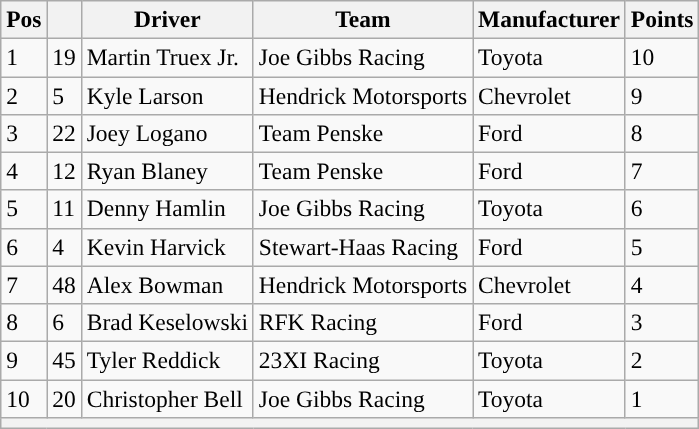<table class="wikitable" style="font-size:98%">
<tr>
<th>Pos</th>
<th></th>
<th>Driver</th>
<th>Team</th>
<th>Manufacturer</th>
<th>Points</th>
</tr>
<tr>
<td>1</td>
<td>19</td>
<td>Martin Truex Jr.</td>
<td>Joe Gibbs Racing</td>
<td>Toyota</td>
<td>10</td>
</tr>
<tr>
<td>2</td>
<td>5</td>
<td>Kyle Larson</td>
<td>Hendrick Motorsports</td>
<td>Chevrolet</td>
<td>9</td>
</tr>
<tr>
<td>3</td>
<td>22</td>
<td>Joey Logano</td>
<td>Team Penske</td>
<td>Ford</td>
<td>8</td>
</tr>
<tr>
<td>4</td>
<td>12</td>
<td>Ryan Blaney</td>
<td>Team Penske</td>
<td>Ford</td>
<td>7</td>
</tr>
<tr>
<td>5</td>
<td>11</td>
<td>Denny Hamlin</td>
<td>Joe Gibbs Racing</td>
<td>Toyota</td>
<td>6</td>
</tr>
<tr>
<td>6</td>
<td>4</td>
<td>Kevin Harvick</td>
<td>Stewart-Haas Racing</td>
<td>Ford</td>
<td>5</td>
</tr>
<tr>
<td>7</td>
<td>48</td>
<td>Alex Bowman</td>
<td>Hendrick Motorsports</td>
<td>Chevrolet</td>
<td>4</td>
</tr>
<tr>
<td>8</td>
<td>6</td>
<td>Brad Keselowski</td>
<td>RFK Racing</td>
<td>Ford</td>
<td>3</td>
</tr>
<tr>
<td>9</td>
<td>45</td>
<td>Tyler Reddick</td>
<td>23XI Racing</td>
<td>Toyota</td>
<td>2</td>
</tr>
<tr>
<td>10</td>
<td>20</td>
<td>Christopher Bell</td>
<td>Joe Gibbs Racing</td>
<td>Toyota</td>
<td>1</td>
</tr>
<tr>
<th colspan="6"></th>
</tr>
</table>
